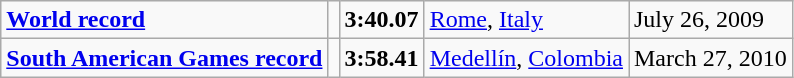<table class="wikitable">
<tr>
<td><strong><a href='#'>World record</a></strong></td>
<td></td>
<td><strong>3:40.07</strong></td>
<td><a href='#'>Rome</a>, <a href='#'>Italy</a></td>
<td>July 26, 2009</td>
</tr>
<tr>
<td><strong><a href='#'>South American Games record</a></strong></td>
<td></td>
<td><strong>3:58.41</strong></td>
<td><a href='#'>Medellín</a>, <a href='#'>Colombia</a></td>
<td>March 27, 2010</td>
</tr>
</table>
